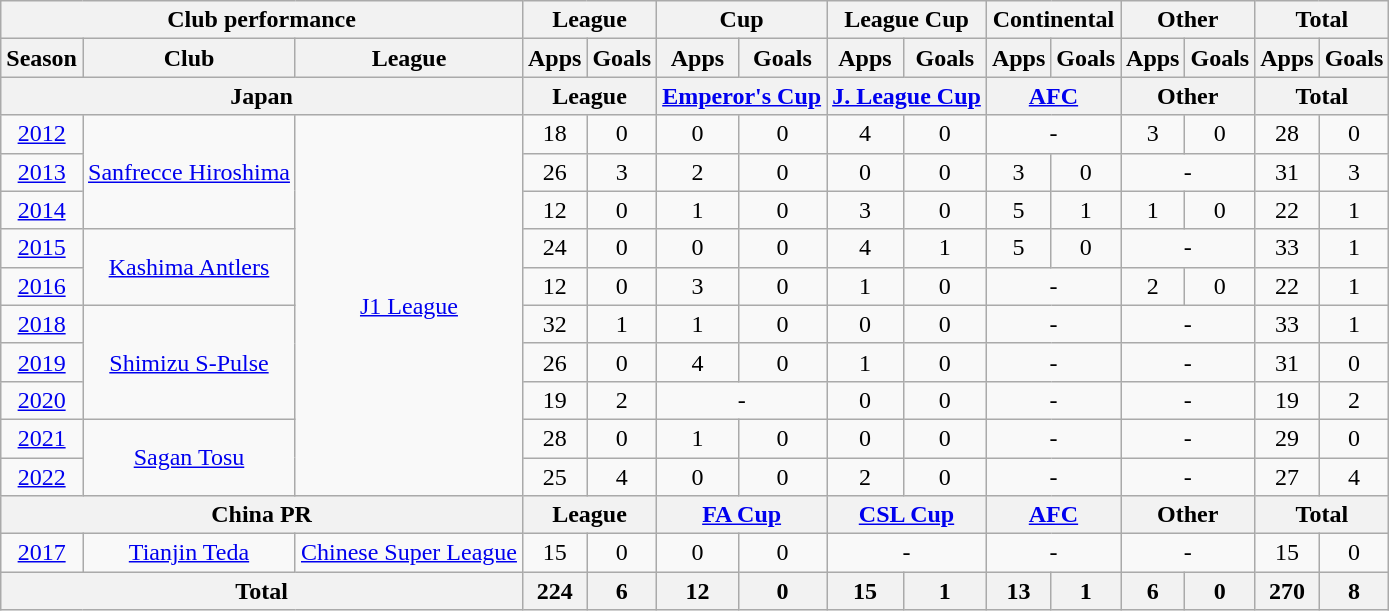<table class="wikitable" style="text-align:center;">
<tr>
<th colspan=3>Club performance</th>
<th colspan=2>League</th>
<th colspan=2>Cup</th>
<th colspan=2>League Cup</th>
<th colspan=2>Continental</th>
<th colspan="2">Other</th>
<th colspan=2>Total</th>
</tr>
<tr>
<th>Season</th>
<th>Club</th>
<th>League</th>
<th>Apps</th>
<th>Goals</th>
<th>Apps</th>
<th>Goals</th>
<th>Apps</th>
<th>Goals</th>
<th>Apps</th>
<th>Goals</th>
<th>Apps</th>
<th>Goals</th>
<th>Apps</th>
<th>Goals</th>
</tr>
<tr>
<th colspan=3>Japan</th>
<th colspan=2>League</th>
<th colspan=2><a href='#'>Emperor's Cup</a></th>
<th colspan=2><a href='#'>J. League Cup</a></th>
<th colspan=2><a href='#'>AFC</a></th>
<th colspan=2>Other</th>
<th colspan=2>Total</th>
</tr>
<tr>
<td><a href='#'>2012</a></td>
<td rowspan="3"><a href='#'>Sanfrecce Hiroshima</a></td>
<td rowspan="10"><a href='#'>J1 League</a></td>
<td>18</td>
<td>0</td>
<td>0</td>
<td>0</td>
<td>4</td>
<td>0</td>
<td colspan="2">-</td>
<td>3</td>
<td>0</td>
<td>28</td>
<td>0</td>
</tr>
<tr>
<td><a href='#'>2013</a></td>
<td>26</td>
<td>3</td>
<td>2</td>
<td>0</td>
<td>0</td>
<td>0</td>
<td>3</td>
<td>0</td>
<td colspan="2">-</td>
<td>31</td>
<td>3</td>
</tr>
<tr>
<td><a href='#'>2014</a></td>
<td>12</td>
<td>0</td>
<td>1</td>
<td>0</td>
<td>3</td>
<td>0</td>
<td>5</td>
<td>1</td>
<td>1</td>
<td>0</td>
<td>22</td>
<td>1</td>
</tr>
<tr>
<td><a href='#'>2015</a></td>
<td rowspan="2"><a href='#'>Kashima Antlers</a></td>
<td>24</td>
<td>0</td>
<td>0</td>
<td>0</td>
<td>4</td>
<td>1</td>
<td>5</td>
<td>0</td>
<td colspan="2">-</td>
<td>33</td>
<td>1</td>
</tr>
<tr>
<td><a href='#'>2016</a></td>
<td>12</td>
<td>0</td>
<td>3</td>
<td>0</td>
<td>1</td>
<td>0</td>
<td colspan="2">-</td>
<td>2</td>
<td>0</td>
<td>22</td>
<td>1</td>
</tr>
<tr>
<td><a href='#'>2018</a></td>
<td rowspan="3"><a href='#'>Shimizu S-Pulse</a></td>
<td>32</td>
<td>1</td>
<td>1</td>
<td>0</td>
<td>0</td>
<td>0</td>
<td colspan="2">-</td>
<td colspan="2">-</td>
<td>33</td>
<td>1</td>
</tr>
<tr>
<td><a href='#'>2019</a></td>
<td>26</td>
<td>0</td>
<td>4</td>
<td>0</td>
<td>1</td>
<td>0</td>
<td colspan="2">-</td>
<td colspan="2">-</td>
<td>31</td>
<td>0</td>
</tr>
<tr>
<td><a href='#'>2020</a></td>
<td>19</td>
<td>2</td>
<td colspan="2">-</td>
<td>0</td>
<td>0</td>
<td colspan="2">-</td>
<td colspan="2">-</td>
<td>19</td>
<td>2</td>
</tr>
<tr>
<td><a href='#'>2021</a></td>
<td rowspan="2"><a href='#'>Sagan Tosu</a></td>
<td>28</td>
<td>0</td>
<td>1</td>
<td>0</td>
<td>0</td>
<td>0</td>
<td colspan="2">-</td>
<td colspan="2">-</td>
<td>29</td>
<td>0</td>
</tr>
<tr>
<td><a href='#'>2022</a></td>
<td>25</td>
<td>4</td>
<td>0</td>
<td>0</td>
<td>2</td>
<td>0</td>
<td colspan="2">-</td>
<td colspan="2">-</td>
<td>27</td>
<td>4</td>
</tr>
<tr>
<th colspan=3>China PR</th>
<th colspan=2>League</th>
<th colspan=2><a href='#'>FA Cup</a></th>
<th colspan=2><a href='#'>CSL Cup</a></th>
<th colspan=2><a href='#'>AFC</a></th>
<th colspan=2>Other</th>
<th colspan=2>Total</th>
</tr>
<tr>
<td><a href='#'>2017</a></td>
<td><a href='#'>Tianjin Teda</a></td>
<td><a href='#'>Chinese Super League</a></td>
<td>15</td>
<td>0</td>
<td>0</td>
<td>0</td>
<td colspan="2">-</td>
<td colspan="2">-</td>
<td colspan="2">-</td>
<td>15</td>
<td>0</td>
</tr>
<tr>
<th colspan=3>Total</th>
<th>224</th>
<th>6</th>
<th>12</th>
<th>0</th>
<th>15</th>
<th>1</th>
<th>13</th>
<th>1</th>
<th>6</th>
<th>0</th>
<th>270</th>
<th>8</th>
</tr>
</table>
